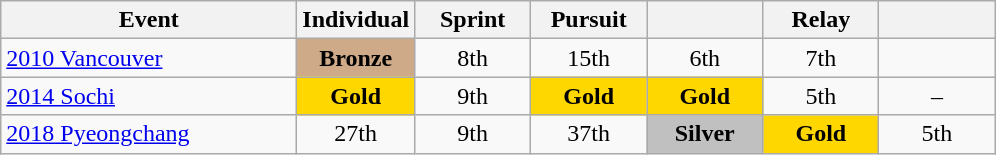<table class="wikitable" style="text-align: center;">
<tr ">
<th style="width:190px;">Event</th>
<th style="width:70px;">Individual</th>
<th style="width:70px;">Sprint</th>
<th style="width:70px;">Pursuit</th>
<th style="width:70px;"></th>
<th style="width:70px;">Relay</th>
<th style="width:70px;"></th>
</tr>
<tr>
<td align=left> <a href='#'>2010 Vancouver</a></td>
<td style="background:#cfaa88;"><strong>Bronze</strong></td>
<td>8th</td>
<td>15th</td>
<td>6th</td>
<td>7th</td>
<td></td>
</tr>
<tr>
<td align=left> <a href='#'>2014 Sochi</a></td>
<td style="background:gold;"><strong>Gold</strong></td>
<td>9th</td>
<td style="background:gold;"><strong>Gold</strong></td>
<td style="background:gold;"><strong>Gold</strong></td>
<td>5th</td>
<td>–</td>
</tr>
<tr>
<td align=left> <a href='#'>2018 Pyeongchang</a></td>
<td>27th</td>
<td>9th</td>
<td>37th</td>
<td style="background:silver;"><strong>Silver</strong></td>
<td style="background:gold;"><strong>Gold</strong></td>
<td>5th</td>
</tr>
</table>
